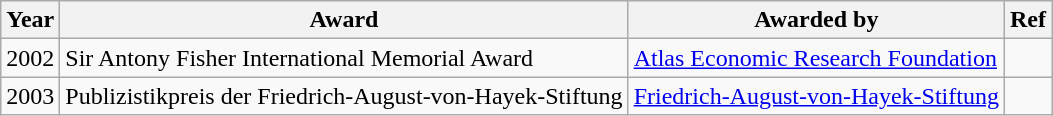<table class="wikitable">
<tr>
<th>Year</th>
<th>Award</th>
<th>Awarded by</th>
<th>Ref</th>
</tr>
<tr>
<td>2002</td>
<td>Sir Antony Fisher International Memorial Award</td>
<td><a href='#'>Atlas Economic Research Foundation</a></td>
<td></td>
</tr>
<tr>
<td>2003</td>
<td>Publizistikpreis der Friedrich-August-von-Hayek-Stiftung</td>
<td><a href='#'>Friedrich-August-von-Hayek-Stiftung</a></td>
<td></td>
</tr>
</table>
